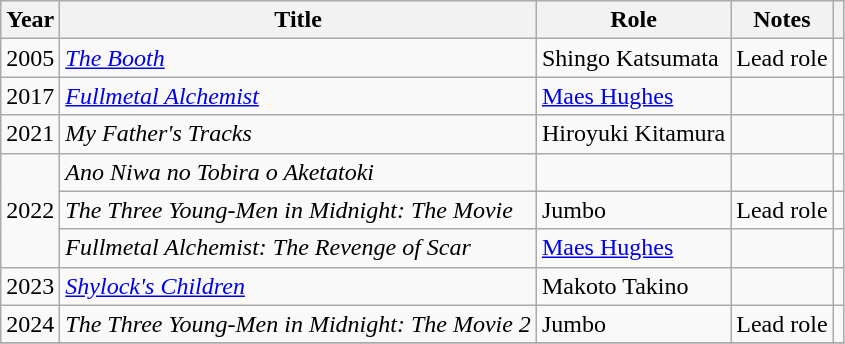<table class="wikitable">
<tr>
<th>Year</th>
<th>Title</th>
<th>Role</th>
<th>Notes</th>
<th></th>
</tr>
<tr>
<td>2005</td>
<td><em><a href='#'>The Booth</a></em></td>
<td>Shingo Katsumata</td>
<td>Lead role</td>
<td></td>
</tr>
<tr>
<td rowspan="1">2017</td>
<td><em><a href='#'>Fullmetal Alchemist</a></em></td>
<td><a href='#'>Maes Hughes</a></td>
<td></td>
<td></td>
</tr>
<tr>
<td>2021</td>
<td><em>My Father's Tracks</em></td>
<td>Hiroyuki Kitamura</td>
<td></td>
<td></td>
</tr>
<tr>
<td rowspan="3">2022</td>
<td><em>Ano Niwa no Tobira o Aketatoki</em></td>
<td></td>
<td></td>
<td></td>
</tr>
<tr>
<td><em>The Three Young-Men in Midnight: The Movie</em></td>
<td>Jumbo</td>
<td>Lead role</td>
<td></td>
</tr>
<tr>
<td><em>Fullmetal Alchemist: The Revenge of Scar</em></td>
<td><a href='#'>Maes Hughes</a></td>
<td></td>
<td></td>
</tr>
<tr>
<td>2023</td>
<td><em><a href='#'>Shylock's Children</a></em></td>
<td>Makoto Takino</td>
<td></td>
<td></td>
</tr>
<tr>
<td>2024</td>
<td><em>The Three Young-Men in Midnight: The Movie 2</em></td>
<td>Jumbo</td>
<td>Lead role</td>
<td></td>
</tr>
<tr>
</tr>
</table>
